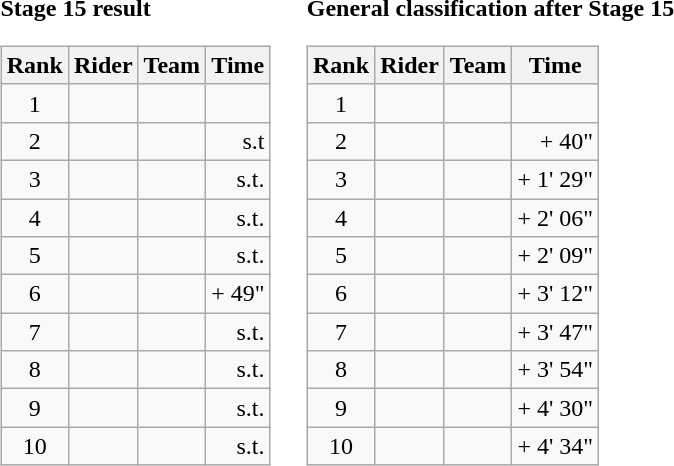<table>
<tr>
<td><strong>Stage 15 result</strong><br><table class="wikitable">
<tr>
<th scope="col">Rank</th>
<th scope="col">Rider</th>
<th scope="col">Team</th>
<th scope="col">Time</th>
</tr>
<tr>
<td style="text-align:center;">1</td>
<td></td>
<td></td>
<td style="text-align:right;"></td>
</tr>
<tr>
<td style="text-align:center;">2</td>
<td></td>
<td></td>
<td style="text-align:right;">s.t</td>
</tr>
<tr>
<td style="text-align:center;">3</td>
<td></td>
<td></td>
<td style="text-align:right;">s.t.</td>
</tr>
<tr>
<td style="text-align:center;">4</td>
<td></td>
<td></td>
<td style="text-align:right;">s.t.</td>
</tr>
<tr>
<td style="text-align:center;">5</td>
<td></td>
<td></td>
<td style="text-align:right;">s.t.</td>
</tr>
<tr>
<td style="text-align:center;">6</td>
<td></td>
<td></td>
<td style="text-align:right;">+ 49"</td>
</tr>
<tr>
<td style="text-align:center;">7</td>
<td></td>
<td></td>
<td style="text-align:right;">s.t.</td>
</tr>
<tr>
<td style="text-align:center;">8</td>
<td></td>
<td></td>
<td style="text-align:right;">s.t.</td>
</tr>
<tr>
<td style="text-align:center;">9</td>
<td></td>
<td></td>
<td style="text-align:right;">s.t.</td>
</tr>
<tr>
<td style="text-align:center;">10</td>
<td></td>
<td></td>
<td style="text-align:right;">s.t.</td>
</tr>
</table>
</td>
<td></td>
<td><strong>General classification after Stage 15</strong><br><table class="wikitable">
<tr>
<th scope="col">Rank</th>
<th scope="col">Rider</th>
<th scope="col">Team</th>
<th scope="col">Time</th>
</tr>
<tr>
<td style="text-align:center;">1</td>
<td></td>
<td></td>
<td style="text-align:right;"></td>
</tr>
<tr>
<td style="text-align:center;">2</td>
<td></td>
<td></td>
<td style="text-align:right;">+ 40"</td>
</tr>
<tr>
<td style="text-align:center;">3</td>
<td></td>
<td></td>
<td style="text-align:right;">+ 1' 29"</td>
</tr>
<tr>
<td style="text-align:center;">4</td>
<td></td>
<td></td>
<td style="text-align:right;">+ 2' 06"</td>
</tr>
<tr>
<td style="text-align:center;">5</td>
<td></td>
<td></td>
<td style="text-align:right;">+ 2' 09"</td>
</tr>
<tr>
<td style="text-align:center;">6</td>
<td></td>
<td></td>
<td style="text-align:right;">+ 3' 12"</td>
</tr>
<tr>
<td style="text-align:center;">7</td>
<td></td>
<td></td>
<td style="text-align:right;">+ 3' 47"</td>
</tr>
<tr>
<td style="text-align:center;">8</td>
<td></td>
<td></td>
<td style="text-align:right;">+ 3' 54"</td>
</tr>
<tr>
<td style="text-align:center;">9</td>
<td></td>
<td></td>
<td style="text-align:right;">+ 4' 30"</td>
</tr>
<tr>
<td style="text-align:center;">10</td>
<td></td>
<td></td>
<td style="text-align:right;">+ 4' 34"</td>
</tr>
</table>
</td>
</tr>
</table>
